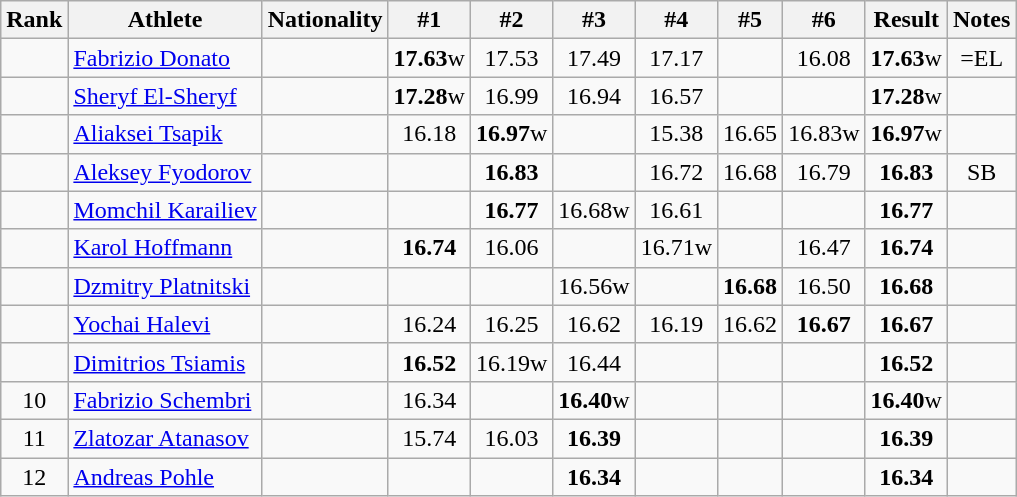<table class="wikitable sortable" style="text-align:center">
<tr>
<th>Rank</th>
<th>Athlete</th>
<th>Nationality</th>
<th>#1</th>
<th>#2</th>
<th>#3</th>
<th>#4</th>
<th>#5</th>
<th>#6</th>
<th>Result</th>
<th>Notes</th>
</tr>
<tr>
<td></td>
<td align="left"><a href='#'>Fabrizio Donato</a></td>
<td align=left></td>
<td><strong>17.63</strong>w</td>
<td>17.53</td>
<td>17.49</td>
<td>17.17</td>
<td></td>
<td>16.08</td>
<td><strong>17.63</strong>w</td>
<td>=EL </td>
</tr>
<tr>
<td></td>
<td align="left"><a href='#'>Sheryf El-Sheryf</a></td>
<td align=left></td>
<td><strong>17.28</strong>w</td>
<td>16.99</td>
<td>16.94</td>
<td>16.57</td>
<td></td>
<td></td>
<td><strong>17.28</strong>w</td>
<td></td>
</tr>
<tr>
<td></td>
<td align="left"><a href='#'>Aliaksei Tsapik</a></td>
<td align=left></td>
<td>16.18</td>
<td><strong>16.97</strong>w</td>
<td></td>
<td>15.38</td>
<td>16.65</td>
<td>16.83w</td>
<td><strong>16.97</strong>w</td>
<td></td>
</tr>
<tr>
<td></td>
<td align="left"><a href='#'>Aleksey Fyodorov</a></td>
<td align=left></td>
<td></td>
<td><strong>16.83</strong></td>
<td></td>
<td>16.72</td>
<td>16.68</td>
<td>16.79</td>
<td><strong>16.83</strong></td>
<td>SB</td>
</tr>
<tr>
<td></td>
<td align="left"><a href='#'>Momchil Karailiev</a></td>
<td align=left></td>
<td></td>
<td><strong>16.77</strong></td>
<td>16.68w</td>
<td>16.61</td>
<td></td>
<td></td>
<td><strong>16.77</strong></td>
<td></td>
</tr>
<tr>
<td></td>
<td align="left"><a href='#'>Karol Hoffmann</a></td>
<td align=left></td>
<td><strong>16.74</strong></td>
<td>16.06</td>
<td></td>
<td>16.71w</td>
<td></td>
<td>16.47</td>
<td><strong>16.74</strong></td>
<td></td>
</tr>
<tr>
<td></td>
<td align="left"><a href='#'>Dzmitry Platnitski</a></td>
<td align=left></td>
<td></td>
<td></td>
<td>16.56w</td>
<td></td>
<td><strong>16.68</strong></td>
<td>16.50</td>
<td><strong>16.68</strong></td>
<td></td>
</tr>
<tr>
<td></td>
<td align="left"><a href='#'>Yochai Halevi</a></td>
<td align=left></td>
<td>16.24</td>
<td>16.25</td>
<td>16.62</td>
<td>16.19</td>
<td>16.62</td>
<td><strong>16.67</strong></td>
<td><strong>16.67</strong></td>
<td></td>
</tr>
<tr>
<td></td>
<td align="left"><a href='#'>Dimitrios Tsiamis</a></td>
<td align=left></td>
<td><strong>16.52</strong></td>
<td>16.19w</td>
<td>16.44</td>
<td></td>
<td></td>
<td></td>
<td><strong>16.52</strong></td>
<td></td>
</tr>
<tr>
<td>10</td>
<td align="left"><a href='#'>Fabrizio Schembri</a></td>
<td align=left></td>
<td>16.34</td>
<td></td>
<td><strong>16.40</strong>w</td>
<td></td>
<td></td>
<td></td>
<td><strong>16.40</strong>w</td>
<td></td>
</tr>
<tr>
<td>11</td>
<td align="left"><a href='#'>Zlatozar Atanasov</a></td>
<td align=left></td>
<td>15.74</td>
<td>16.03</td>
<td><strong>16.39</strong></td>
<td></td>
<td></td>
<td></td>
<td><strong>16.39</strong></td>
<td></td>
</tr>
<tr>
<td>12</td>
<td align="left"><a href='#'>Andreas Pohle</a></td>
<td align=left></td>
<td></td>
<td></td>
<td><strong>16.34</strong></td>
<td></td>
<td></td>
<td></td>
<td><strong>16.34</strong></td>
<td></td>
</tr>
</table>
